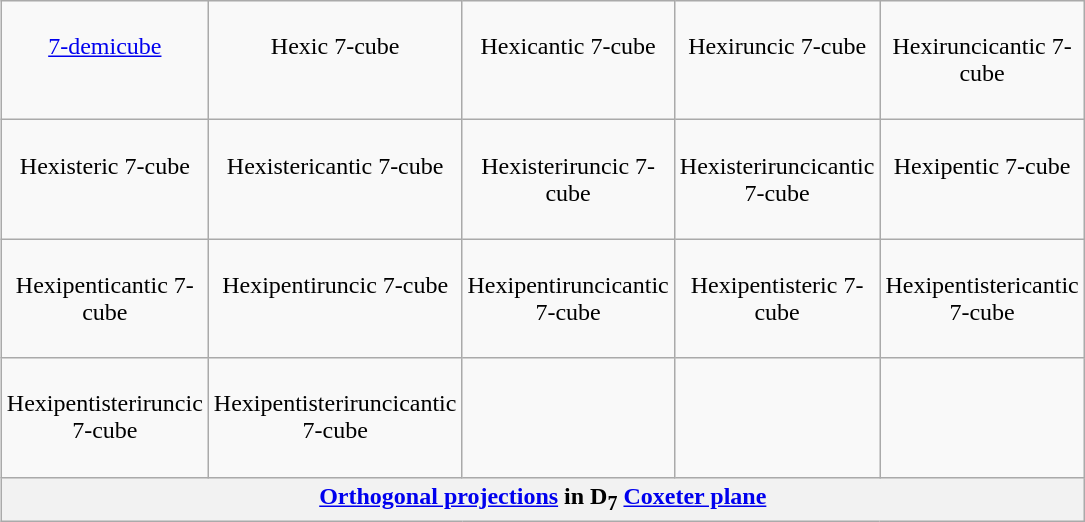<table class=wikitable align=right width=600>
<tr align=center valign=top>
<td><br><a href='#'>7-demicube</a><br><br> </td>
<td><br>Hexic 7-cube<br><br> </td>
<td><br>Hexicantic 7-cube<br><br> </td>
<td><br>Hexiruncic 7-cube<br><br></td>
<td><br>Hexiruncicantic 7-cube<br><br> </td>
</tr>
<tr align=center valign=top>
<td><br>Hexisteric 7-cube<br><br> </td>
<td><br>Hexistericantic 7-cube<br><br> </td>
<td><br>Hexisteriruncic 7-cube<br><br> </td>
<td><br>Hexisteriruncicantic 7-cube<br><br> </td>
<td><br>Hexipentic 7-cube<br><br> </td>
</tr>
<tr align=center valign=top>
<td><br>Hexipenticantic 7-cube<br><br> </td>
<td><br>Hexipentiruncic 7-cube<br><br> </td>
<td><br>Hexipentiruncicantic 7-cube<br><br> </td>
<td><br>Hexipentisteric 7-cube<br><br> </td>
<td><br>Hexipentistericantic 7-cube<br><br> </td>
</tr>
<tr align=center valign=top>
<td><br>Hexipentisteriruncic 7-cube<br><br> </td>
<td><br>Hexipentisteriruncicantic 7-cube<br><br> </td>
<td></td>
<td></td>
<td></td>
</tr>
<tr>
<th colspan=5><a href='#'>Orthogonal projections</a> in D<sub>7</sub> <a href='#'>Coxeter plane</a></th>
</tr>
</table>
